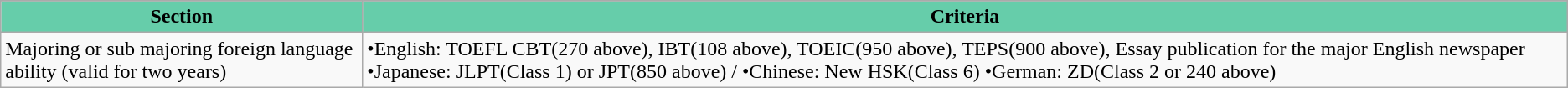<table class="wikitable">
<tr>
</tr>
<tr>
<th style="background:#66cdaa">Section</th>
<th style="background:#66cdaa">Criteria</th>
</tr>
<tr>
<td>Majoring or sub majoring foreign language ability (valid for two years)</td>
<td>•English: TOEFL CBT(270 above), IBT(108 above), TOEIC(950 above), TEPS(900 above), Essay publication for the major English newspaper •Japanese: JLPT(Class 1) or JPT(850 above) / •Chinese: New HSK(Class 6) •German: ZD(Class 2 or 240 above)</td>
</tr>
</table>
